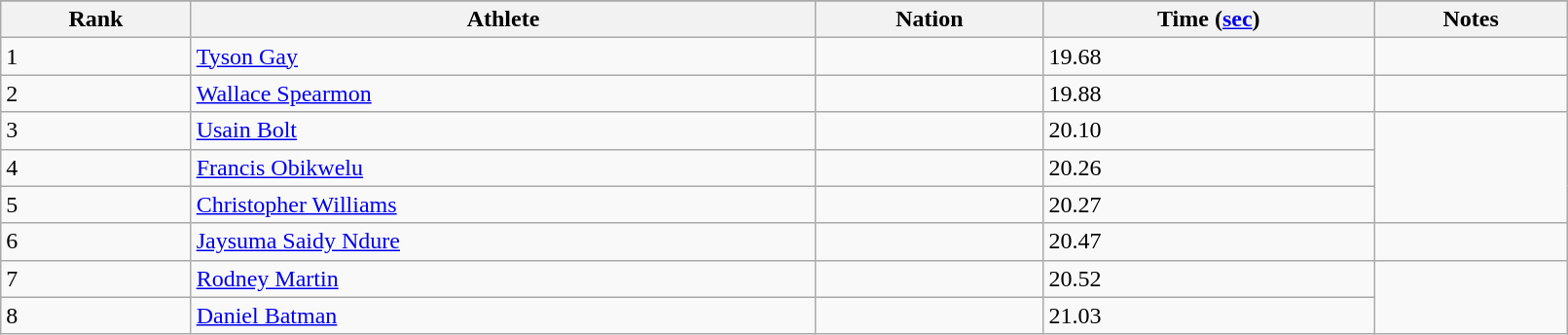<table class="wikitable" width=85%>
<tr>
</tr>
<tr>
<th>Rank</th>
<th>Athlete</th>
<th>Nation</th>
<th>Time (<a href='#'>sec</a>)</th>
<th>Notes</th>
</tr>
<tr>
<td>1</td>
<td><a href='#'>Tyson Gay</a></td>
<td></td>
<td>19.68</td>
<td></td>
</tr>
<tr>
<td>2</td>
<td><a href='#'>Wallace Spearmon</a></td>
<td></td>
<td>19.88</td>
<td></td>
</tr>
<tr>
<td>3</td>
<td><a href='#'>Usain Bolt</a></td>
<td></td>
<td>20.10</td>
</tr>
<tr>
<td>4</td>
<td><a href='#'>Francis Obikwelu</a></td>
<td></td>
<td>20.26</td>
</tr>
<tr>
<td>5</td>
<td><a href='#'>Christopher Williams</a></td>
<td></td>
<td>20.27</td>
</tr>
<tr>
<td>6</td>
<td><a href='#'>Jaysuma Saidy Ndure</a></td>
<td></td>
<td>20.47</td>
<td></td>
</tr>
<tr>
<td>7</td>
<td><a href='#'>Rodney Martin</a></td>
<td></td>
<td>20.52</td>
</tr>
<tr>
<td>8</td>
<td><a href='#'>Daniel Batman</a></td>
<td></td>
<td>21.03</td>
</tr>
</table>
